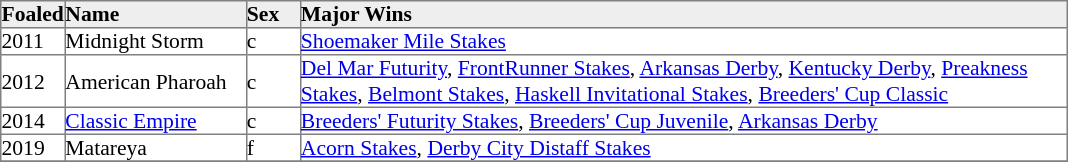<table border="1" cellpadding="0" style="border-collapse: collapse; font-size:90%">
<tr bgcolor="#eeeeee">
<td width="35px"><strong>Foaled</strong></td>
<td width="120px"><strong>Name</strong></td>
<td width="35px"><strong>Sex</strong></td>
<td width="510px"><strong>Major Wins</strong></td>
</tr>
<tr>
<td>2011</td>
<td>Midnight Storm</td>
<td>c</td>
<td><a href='#'>Shoemaker Mile Stakes</a></td>
</tr>
<tr>
<td>2012</td>
<td>American Pharoah</td>
<td>c</td>
<td><a href='#'>Del Mar Futurity</a>, <a href='#'>FrontRunner Stakes</a>, <a href='#'>Arkansas Derby</a>, <a href='#'>Kentucky Derby</a>, <a href='#'>Preakness Stakes</a>, <a href='#'>Belmont Stakes</a>, <a href='#'>Haskell Invitational Stakes</a>, <a href='#'>Breeders' Cup Classic</a></td>
</tr>
<tr>
<td>2014</td>
<td><a href='#'>Classic Empire</a></td>
<td>c</td>
<td><a href='#'>Breeders' Futurity Stakes</a>, <a href='#'>Breeders' Cup Juvenile</a>, <a href='#'>Arkansas Derby</a></td>
</tr>
<tr>
<td>2019</td>
<td>Matareya</td>
<td>f</td>
<td><a href='#'>Acorn Stakes</a>,  <a href='#'>Derby City Distaff Stakes</a></td>
</tr>
<tr>
</tr>
</table>
